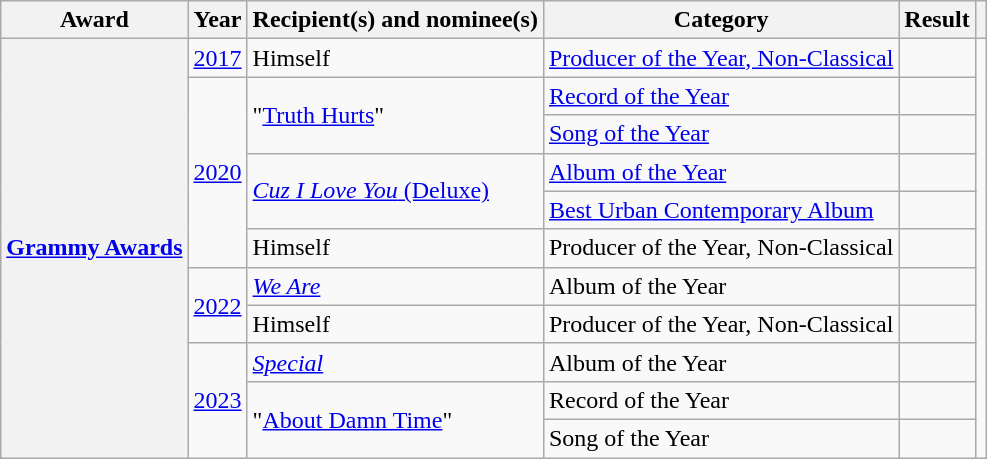<table class="wikitable sortable plainrowheaders">
<tr>
<th scope="col">Award</th>
<th scope="col">Year</th>
<th scope="col">Recipient(s) and nominee(s)</th>
<th scope="col">Category</th>
<th scope="col">Result</th>
<th scope="col" class="unsortable"></th>
</tr>
<tr>
<th scope="row" rowspan="11"><a href='#'>Grammy Awards</a></th>
<td><a href='#'>2017</a></td>
<td>Himself</td>
<td><a href='#'>Producer of the Year, Non-Classical</a></td>
<td></td>
<td rowspan="11" align="center"></td>
</tr>
<tr>
<td rowspan="5"><a href='#'>2020</a></td>
<td rowspan="2">"<a href='#'>Truth Hurts</a>"</td>
<td><a href='#'>Record of the Year</a></td>
<td></td>
</tr>
<tr>
<td><a href='#'>Song of the Year</a></td>
<td></td>
</tr>
<tr>
<td rowspan="2"><a href='#'><em>Cuz I Love You</em> (Deluxe)</a></td>
<td><a href='#'>Album of the Year</a></td>
<td></td>
</tr>
<tr>
<td><a href='#'>Best Urban Contemporary Album</a></td>
<td></td>
</tr>
<tr>
<td>Himself</td>
<td>Producer of the Year, Non-Classical</td>
<td></td>
</tr>
<tr>
<td rowspan="2"><a href='#'>2022</a></td>
<td><em><a href='#'>We Are</a></em></td>
<td>Album of the Year</td>
<td></td>
</tr>
<tr>
<td>Himself</td>
<td>Producer of the Year, Non-Classical</td>
<td></td>
</tr>
<tr>
<td rowspan="3"><a href='#'>2023</a></td>
<td><em><a href='#'>Special</a></em></td>
<td>Album of the Year</td>
<td></td>
</tr>
<tr>
<td rowspan="2">"<a href='#'>About Damn Time</a>"</td>
<td>Record of the Year</td>
<td></td>
</tr>
<tr>
<td>Song of the Year</td>
<td></td>
</tr>
</table>
